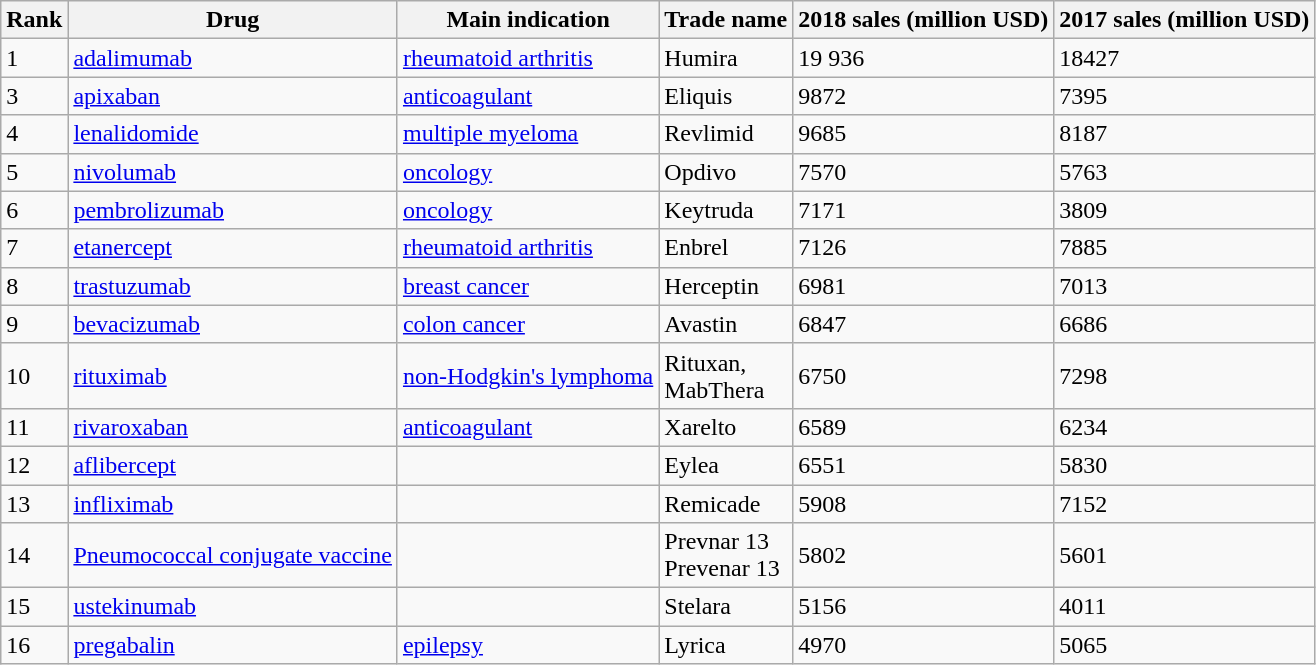<table class="wikitable">
<tr>
<th>Rank</th>
<th>Drug</th>
<th>Main indication</th>
<th>Trade name</th>
<th>2018 sales (million USD)</th>
<th>2017 sales (million USD)</th>
</tr>
<tr>
<td>1</td>
<td><a href='#'>adalimumab</a></td>
<td><a href='#'>rheumatoid arthritis</a></td>
<td>Humira</td>
<td>19 936</td>
<td>18427</td>
</tr>
<tr>
<td>3</td>
<td><a href='#'>apixaban</a></td>
<td><a href='#'>anticoagulant</a></td>
<td>Eliquis</td>
<td>9872</td>
<td>7395</td>
</tr>
<tr>
<td>4</td>
<td><a href='#'>lenalidomide</a></td>
<td><a href='#'>multiple myeloma</a></td>
<td>Revlimid</td>
<td>9685</td>
<td>8187</td>
</tr>
<tr>
<td>5</td>
<td><a href='#'>nivolumab</a></td>
<td><a href='#'>oncology</a></td>
<td>Opdivo</td>
<td>7570</td>
<td>5763</td>
</tr>
<tr>
<td>6</td>
<td><a href='#'>pembrolizumab</a></td>
<td><a href='#'>oncology</a></td>
<td>Keytruda</td>
<td>7171</td>
<td>3809</td>
</tr>
<tr>
<td>7</td>
<td><a href='#'>etanercept</a></td>
<td><a href='#'>rheumatoid arthritis</a></td>
<td>Enbrel</td>
<td>7126</td>
<td>7885</td>
</tr>
<tr>
<td>8</td>
<td><a href='#'>trastuzumab</a></td>
<td><a href='#'>breast cancer</a></td>
<td>Herceptin</td>
<td>6981</td>
<td>7013</td>
</tr>
<tr>
<td>9</td>
<td><a href='#'>bevacizumab</a></td>
<td><a href='#'>colon cancer</a></td>
<td>Avastin</td>
<td>6847</td>
<td>6686</td>
</tr>
<tr>
<td>10</td>
<td><a href='#'>rituximab</a></td>
<td><a href='#'>non-Hodgkin's lymphoma</a></td>
<td>Rituxan,<br>MabThera</td>
<td>6750</td>
<td>7298</td>
</tr>
<tr>
<td>11</td>
<td><a href='#'>rivaroxaban</a></td>
<td><a href='#'>anticoagulant</a></td>
<td>Xarelto</td>
<td>6589</td>
<td>6234</td>
</tr>
<tr>
<td>12</td>
<td><a href='#'>aflibercept</a></td>
<td></td>
<td>Eylea</td>
<td>6551</td>
<td>5830</td>
</tr>
<tr>
<td>13</td>
<td><a href='#'>infliximab</a></td>
<td></td>
<td>Remicade</td>
<td>5908</td>
<td>7152</td>
</tr>
<tr>
<td>14</td>
<td><a href='#'>Pneumococcal conjugate vaccine</a></td>
<td></td>
<td>Prevnar 13<br>Prevenar 13</td>
<td>5802</td>
<td>5601</td>
</tr>
<tr>
<td>15</td>
<td><a href='#'>ustekinumab</a></td>
<td></td>
<td>Stelara</td>
<td>5156</td>
<td>4011</td>
</tr>
<tr>
<td>16</td>
<td><a href='#'>pregabalin</a></td>
<td><a href='#'>epilepsy</a></td>
<td>Lyrica</td>
<td>4970</td>
<td>5065</td>
</tr>
</table>
